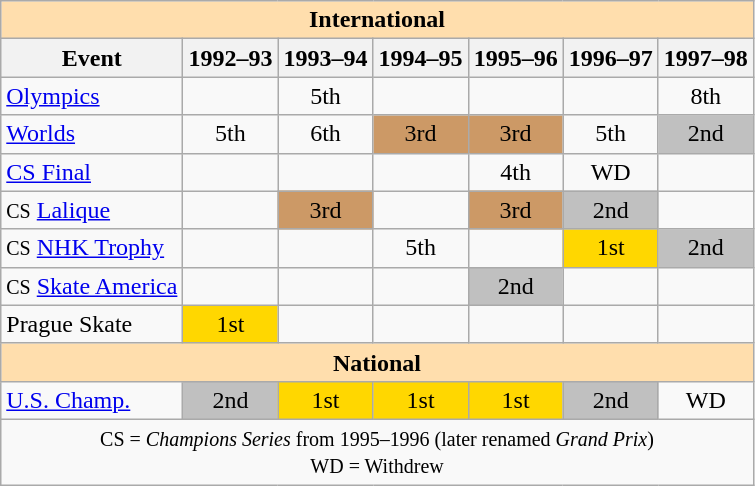<table class="wikitable" style="text-align:center">
<tr>
<th style="background-color: #ffdead; " colspan=7 align=center><strong>International</strong></th>
</tr>
<tr>
<th>Event</th>
<th>1992–93</th>
<th>1993–94</th>
<th>1994–95</th>
<th>1995–96</th>
<th>1996–97</th>
<th>1997–98</th>
</tr>
<tr>
<td align=left><a href='#'>Olympics</a></td>
<td></td>
<td>5th</td>
<td></td>
<td></td>
<td></td>
<td>8th</td>
</tr>
<tr>
<td align=left><a href='#'>Worlds</a></td>
<td>5th</td>
<td>6th</td>
<td bgcolor=cc9966>3rd</td>
<td bgcolor=cc9966>3rd</td>
<td>5th</td>
<td bgcolor=silver>2nd</td>
</tr>
<tr>
<td align=left><a href='#'>CS Final</a></td>
<td></td>
<td></td>
<td></td>
<td>4th</td>
<td>WD</td>
<td></td>
</tr>
<tr>
<td align=left><small>CS</small> <a href='#'>Lalique</a></td>
<td></td>
<td bgcolor=cc9966>3rd</td>
<td></td>
<td bgcolor=cc9966>3rd</td>
<td bgcolor=silver>2nd</td>
<td></td>
</tr>
<tr>
<td align=left><small>CS</small> <a href='#'>NHK Trophy</a></td>
<td></td>
<td></td>
<td>5th</td>
<td></td>
<td bgcolor=gold>1st</td>
<td bgcolor=silver>2nd</td>
</tr>
<tr>
<td align=left><small>CS</small> <a href='#'>Skate America</a></td>
<td></td>
<td></td>
<td></td>
<td bgcolor=silver>2nd</td>
<td></td>
<td></td>
</tr>
<tr>
<td align=left>Prague Skate</td>
<td bgcolor=gold>1st</td>
<td></td>
<td></td>
<td></td>
<td></td>
<td></td>
</tr>
<tr>
<th style="background-color: #ffdead; " colspan=7 align=center><strong>National</strong></th>
</tr>
<tr>
<td align=left><a href='#'>U.S. Champ.</a></td>
<td bgcolor=silver>2nd</td>
<td bgcolor=gold>1st</td>
<td bgcolor=gold>1st</td>
<td bgcolor=gold>1st</td>
<td bgcolor=silver>2nd</td>
<td>WD</td>
</tr>
<tr>
<td colspan=7 align=center><small> CS = <em>Champions Series</em> from 1995–1996 (later renamed <em>Grand Prix</em>) <br> WD = Withdrew </small></td>
</tr>
</table>
